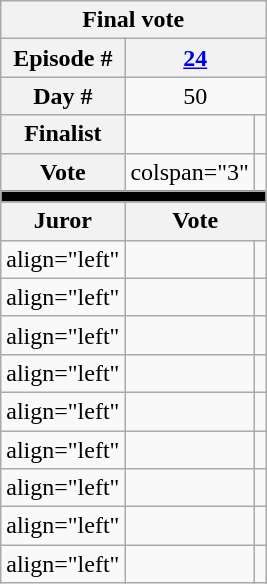<table class="wikitable nowrap" style="text-align:center; font-size:100%">
<tr>
<th colspan="4">Final vote</th>
</tr>
<tr>
<th>Episode #</th>
<th colspan="3"><a href='#'>24</a></th>
</tr>
<tr>
<th>Day #</th>
<td colspan="3">50</td>
</tr>
<tr>
<th>Finalist</th>
<td></td>
<td></td>
</tr>
<tr>
<th>Vote</th>
<td>colspan="3" </td>
</tr>
<tr>
<td colspan="3" bgcolor="black"></td>
</tr>
<tr>
<th>Juror</th>
<th colspan="2">Vote</th>
</tr>
<tr>
<td>align="left" </td>
<td></td>
<td></td>
</tr>
<tr>
<td>align="left" </td>
<td></td>
<td></td>
</tr>
<tr>
<td>align="left" </td>
<td></td>
<td></td>
</tr>
<tr>
<td>align="left" </td>
<td></td>
<td></td>
</tr>
<tr>
<td>align="left" </td>
<td></td>
<td></td>
</tr>
<tr>
<td>align="left" </td>
<td></td>
<td></td>
</tr>
<tr>
<td>align="left" </td>
<td></td>
<td></td>
</tr>
<tr>
<td>align="left" </td>
<td></td>
<td></td>
</tr>
<tr>
<td>align="left" </td>
<td></td>
<td></td>
</tr>
</table>
